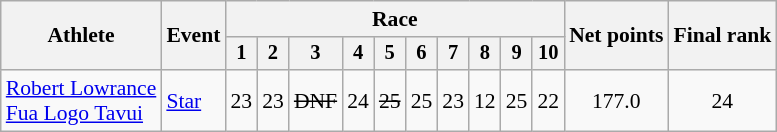<table class="wikitable" style="font-size:90%">
<tr>
<th rowspan="2">Athlete</th>
<th rowspan="2">Event</th>
<th colspan=10>Race</th>
<th rowspan=2>Net points</th>
<th rowspan=2>Final rank</th>
</tr>
<tr style="font-size:95%">
<th>1</th>
<th>2</th>
<th>3</th>
<th>4</th>
<th>5</th>
<th>6</th>
<th>7</th>
<th>8</th>
<th>9</th>
<th>10</th>
</tr>
<tr align=center>
<td align=left><a href='#'>Robert Lowrance</a><br> <a href='#'>Fua Logo Tavui</a></td>
<td align=left><a href='#'>Star</a></td>
<td>23</td>
<td>23</td>
<td><s>DNF</s></td>
<td>24</td>
<td><s>25</s></td>
<td>25</td>
<td>23</td>
<td>12</td>
<td>25</td>
<td>22</td>
<td>177.0</td>
<td>24</td>
</tr>
</table>
